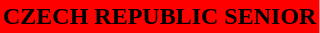<table border="0" cellspacing="2" cellpadding="2">
<tr bgcolor=red>
<th>CZECH REPUBLIC SENIOR</th>
</tr>
</table>
